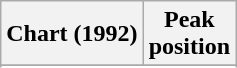<table class="wikitable sortable plainrowheaders">
<tr>
<th>Chart (1992)</th>
<th>Peak<br>position</th>
</tr>
<tr>
</tr>
<tr>
</tr>
<tr>
</tr>
</table>
